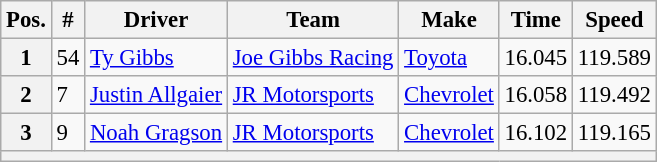<table class="wikitable" style="font-size:95%">
<tr>
<th>Pos.</th>
<th>#</th>
<th>Driver</th>
<th>Team</th>
<th>Make</th>
<th>Time</th>
<th>Speed</th>
</tr>
<tr>
<th>1</th>
<td>54</td>
<td><a href='#'>Ty Gibbs</a></td>
<td><a href='#'>Joe Gibbs Racing</a></td>
<td><a href='#'>Toyota</a></td>
<td>16.045</td>
<td>119.589</td>
</tr>
<tr>
<th>2</th>
<td>7</td>
<td><a href='#'>Justin Allgaier</a></td>
<td><a href='#'>JR Motorsports</a></td>
<td><a href='#'>Chevrolet</a></td>
<td>16.058</td>
<td>119.492</td>
</tr>
<tr>
<th>3</th>
<td>9</td>
<td><a href='#'>Noah Gragson</a></td>
<td><a href='#'>JR Motorsports</a></td>
<td><a href='#'>Chevrolet</a></td>
<td>16.102</td>
<td>119.165</td>
</tr>
<tr>
<th colspan="7"></th>
</tr>
</table>
